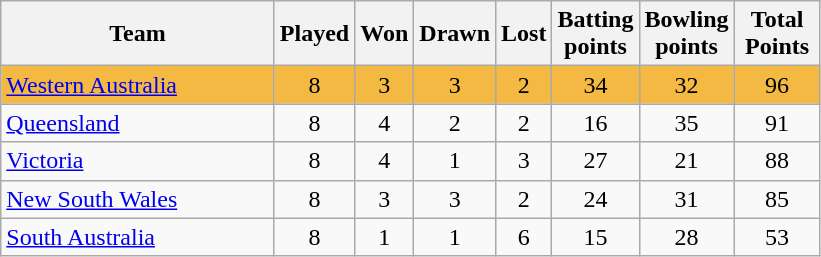<table class="wikitable" style="text-align:center;">
<tr>
<th width=175>Team</th>
<th style="width:30px;" abbr="Played">Played</th>
<th style="width:30px;" abbr="Won">Won</th>
<th style="width:30px;" abbr="Drawn">Drawn</th>
<th style="width:30px;" abbr="Lost">Lost</th>
<th style="width:50px;" abbr="Ba Pts">Batting points</th>
<th style="width:50px;" abbr="Bo Pts">Bowling points</th>
<th style="width:50px;" abbr="Points">Total Points</th>
</tr>
<tr style="background:#f4b942;">
<td style="text-align:left;"><a href='#'>Western Australia</a></td>
<td>8</td>
<td>3</td>
<td>3</td>
<td>2</td>
<td>34</td>
<td>32</td>
<td>96</td>
</tr>
<tr>
<td style="text-align:left;"><a href='#'>Queensland</a></td>
<td>8</td>
<td>4</td>
<td>2</td>
<td>2</td>
<td>16</td>
<td>35</td>
<td>91</td>
</tr>
<tr>
<td style="text-align:left;"><a href='#'>Victoria</a></td>
<td>8</td>
<td>4</td>
<td>1</td>
<td>3</td>
<td>27</td>
<td>21</td>
<td>88</td>
</tr>
<tr>
<td style="text-align:left;"><a href='#'>New South Wales</a></td>
<td>8</td>
<td>3</td>
<td>3</td>
<td>2</td>
<td>24</td>
<td>31</td>
<td>85</td>
</tr>
<tr>
<td style="text-align:left;"><a href='#'>South Australia</a></td>
<td>8</td>
<td>1</td>
<td>1</td>
<td>6</td>
<td>15</td>
<td>28</td>
<td>53</td>
</tr>
</table>
